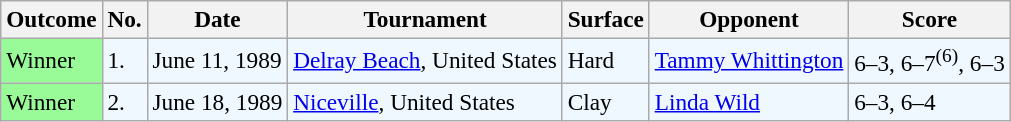<table class="sortable wikitable" style=font-size:97%>
<tr>
<th>Outcome</th>
<th>No.</th>
<th>Date</th>
<th>Tournament</th>
<th>Surface</th>
<th>Opponent</th>
<th>Score</th>
</tr>
<tr style="background:#f0f8ff;">
<td style="background:#98fb98;">Winner</td>
<td>1.</td>
<td>June 11, 1989</td>
<td><a href='#'>Delray Beach</a>, United States</td>
<td>Hard</td>
<td> <a href='#'>Tammy Whittington</a></td>
<td>6–3, 6–7<sup>(6)</sup>, 6–3</td>
</tr>
<tr style="background:#f0f8ff;">
<td style="background:#98fb98;">Winner</td>
<td>2.</td>
<td>June 18, 1989</td>
<td><a href='#'>Niceville</a>, United States</td>
<td>Clay</td>
<td> <a href='#'>Linda Wild</a></td>
<td>6–3, 6–4</td>
</tr>
</table>
